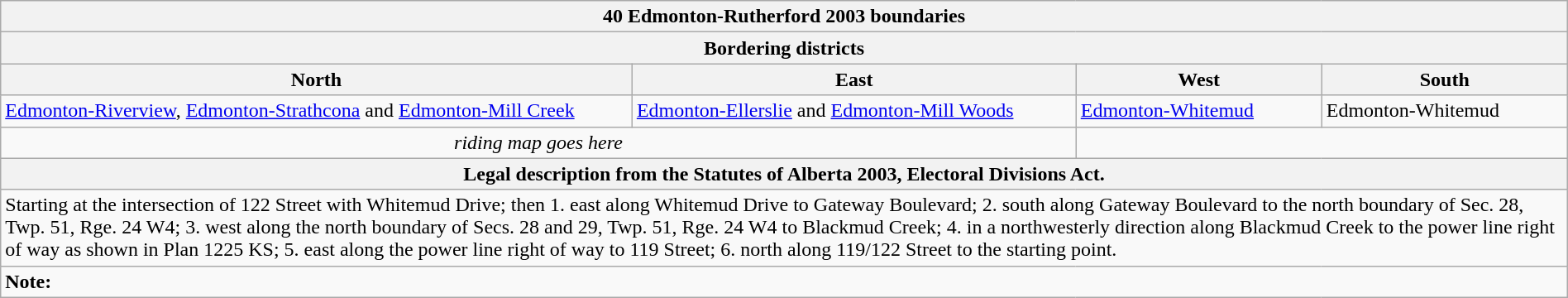<table class="wikitable collapsible collapsed" style="width:100%;">
<tr>
<th colspan=4>40 Edmonton-Rutherford 2003 boundaries</th>
</tr>
<tr>
<th colspan=4>Bordering districts</th>
</tr>
<tr>
<th>North</th>
<th>East</th>
<th>West</th>
<th>South</th>
</tr>
<tr>
<td><a href='#'>Edmonton-Riverview</a>, <a href='#'>Edmonton-Strathcona</a> and <a href='#'>Edmonton-Mill Creek</a></td>
<td><a href='#'>Edmonton-Ellerslie</a> and <a href='#'>Edmonton-Mill Woods</a></td>
<td><a href='#'>Edmonton-Whitemud</a></td>
<td>Edmonton-Whitemud</td>
</tr>
<tr>
<td colspan=2 align=center><em>riding map goes here</em></td>
<td colspan=2 align=center></td>
</tr>
<tr>
<th colspan=4>Legal description from the Statutes of Alberta 2003, Electoral Divisions Act.</th>
</tr>
<tr>
<td colspan=4>Starting at the intersection of 122 Street with Whitemud Drive; then 1. east along Whitemud Drive to Gateway Boulevard; 2. south along Gateway Boulevard to the north boundary of Sec. 28, Twp. 51, Rge. 24 W4; 3. west along the north boundary of Secs. 28 and 29, Twp. 51, Rge. 24 W4 to Blackmud Creek; 4. in a northwesterly direction along Blackmud Creek to the power line right of way as shown in Plan 1225 KS; 5. east along the power line right of way to 119 Street; 6. north along 119/122 Street to the starting point.</td>
</tr>
<tr>
<td colspan=4><strong>Note:</strong></td>
</tr>
</table>
